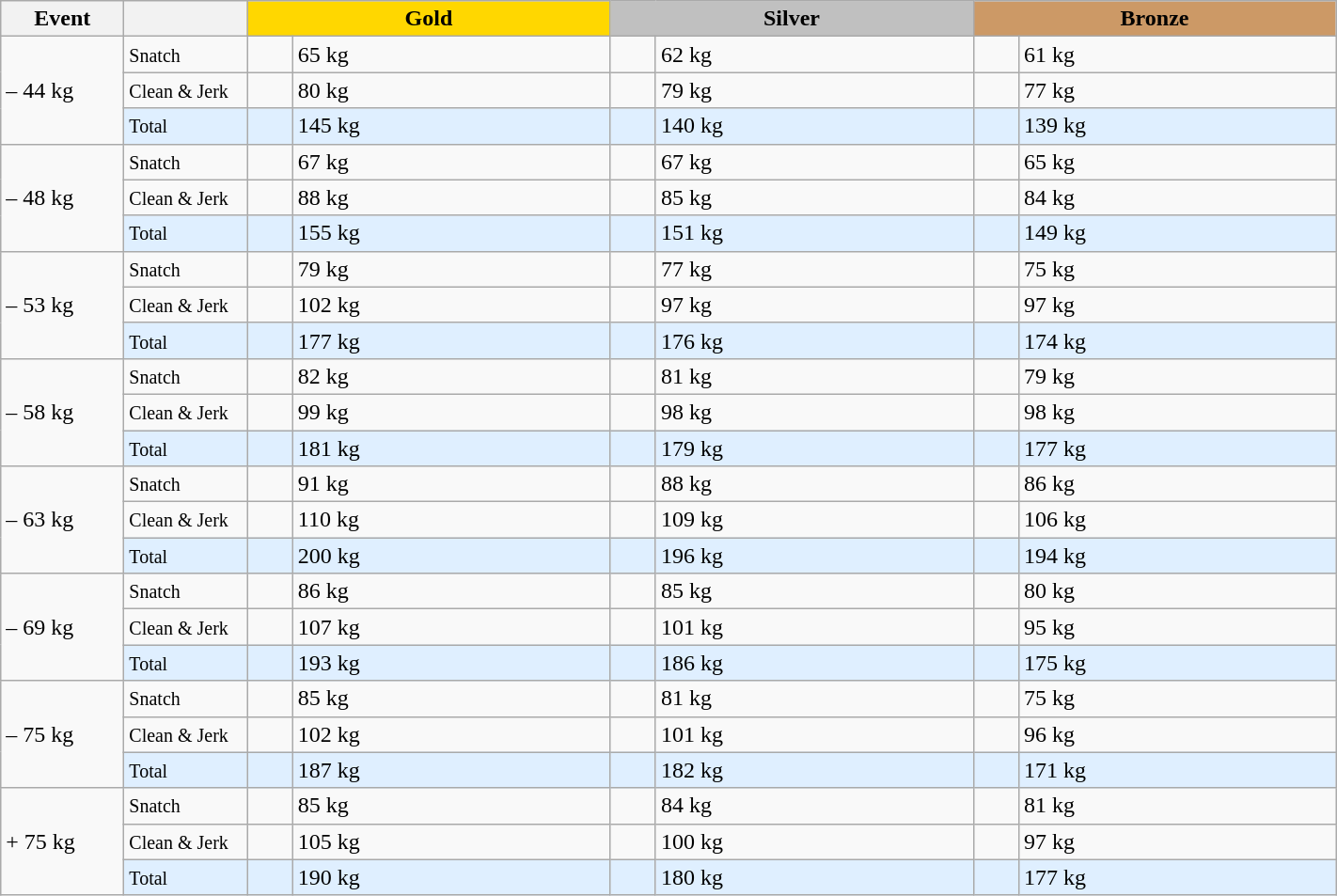<table class="wikitable">
<tr>
<th width=80>Event</th>
<th width=80></th>
<td bgcolor=gold align="center" colspan=2 width=250><strong>Gold</strong></td>
<td bgcolor=silver align="center" colspan=2 width=250><strong>Silver</strong></td>
<td bgcolor=#cc9966 colspan=2 align="center" width=250><strong>Bronze</strong></td>
</tr>
<tr>
<td rowspan=3>– 44 kg</td>
<td><small>Snatch</small></td>
<td></td>
<td>65 kg</td>
<td></td>
<td>62 kg</td>
<td></td>
<td>61 kg</td>
</tr>
<tr>
<td><small>Clean & Jerk</small></td>
<td></td>
<td>80 kg</td>
<td></td>
<td>79 kg</td>
<td></td>
<td>77 kg</td>
</tr>
<tr bgcolor=#dfefff>
<td><small>Total</small></td>
<td></td>
<td>145 kg</td>
<td></td>
<td>140 kg</td>
<td></td>
<td>139 kg</td>
</tr>
<tr>
<td rowspan=3>– 48 kg</td>
<td><small>Snatch</small></td>
<td></td>
<td>67 kg</td>
<td></td>
<td>67 kg</td>
<td></td>
<td>65 kg</td>
</tr>
<tr>
<td><small>Clean & Jerk</small></td>
<td></td>
<td>88 kg</td>
<td></td>
<td>85 kg</td>
<td></td>
<td>84 kg</td>
</tr>
<tr bgcolor=#dfefff>
<td><small>Total</small></td>
<td></td>
<td>155 kg</td>
<td></td>
<td>151 kg</td>
<td></td>
<td>149 kg</td>
</tr>
<tr>
<td rowspan=3>– 53 kg</td>
<td><small>Snatch</small></td>
<td></td>
<td>79 kg</td>
<td></td>
<td>77 kg</td>
<td></td>
<td>75 kg</td>
</tr>
<tr>
<td><small>Clean & Jerk</small></td>
<td></td>
<td>102 kg</td>
<td></td>
<td>97 kg</td>
<td></td>
<td>97 kg</td>
</tr>
<tr bgcolor=#dfefff>
<td><small>Total</small></td>
<td></td>
<td>177 kg</td>
<td></td>
<td>176 kg</td>
<td></td>
<td>174 kg</td>
</tr>
<tr>
<td rowspan=3>– 58 kg</td>
<td><small>Snatch</small></td>
<td></td>
<td>82 kg</td>
<td></td>
<td>81 kg</td>
<td></td>
<td>79 kg</td>
</tr>
<tr>
<td><small>Clean & Jerk</small></td>
<td></td>
<td>99 kg</td>
<td></td>
<td>98 kg</td>
<td></td>
<td>98 kg</td>
</tr>
<tr bgcolor=#dfefff>
<td><small>Total</small></td>
<td></td>
<td>181 kg</td>
<td></td>
<td>179 kg</td>
<td></td>
<td>177 kg</td>
</tr>
<tr>
<td rowspan=3>– 63 kg</td>
<td><small>Snatch</small></td>
<td></td>
<td>91 kg</td>
<td></td>
<td>88 kg</td>
<td></td>
<td>86 kg</td>
</tr>
<tr>
<td><small>Clean & Jerk</small></td>
<td></td>
<td>110 kg</td>
<td></td>
<td>109 kg</td>
<td></td>
<td>106 kg</td>
</tr>
<tr bgcolor=#dfefff>
<td><small>Total</small></td>
<td></td>
<td>200 kg</td>
<td></td>
<td>196 kg</td>
<td></td>
<td>194 kg</td>
</tr>
<tr>
<td rowspan=3>– 69 kg</td>
<td><small>Snatch</small></td>
<td></td>
<td>86 kg</td>
<td></td>
<td>85 kg</td>
<td></td>
<td>80 kg</td>
</tr>
<tr>
<td><small>Clean & Jerk</small></td>
<td></td>
<td>107 kg</td>
<td></td>
<td>101 kg</td>
<td></td>
<td>95 kg</td>
</tr>
<tr bgcolor=#dfefff>
<td><small>Total</small></td>
<td></td>
<td>193 kg</td>
<td></td>
<td>186 kg</td>
<td></td>
<td>175 kg</td>
</tr>
<tr>
<td rowspan=3>– 75 kg</td>
<td><small>Snatch</small></td>
<td></td>
<td>85 kg</td>
<td></td>
<td>81 kg</td>
<td></td>
<td>75 kg</td>
</tr>
<tr>
<td><small>Clean & Jerk</small></td>
<td></td>
<td>102 kg</td>
<td></td>
<td>101 kg</td>
<td></td>
<td>96 kg</td>
</tr>
<tr bgcolor=#dfefff>
<td><small>Total</small></td>
<td></td>
<td>187 kg</td>
<td></td>
<td>182 kg</td>
<td></td>
<td>171 kg</td>
</tr>
<tr>
<td rowspan=3>+ 75 kg</td>
<td><small>Snatch</small></td>
<td></td>
<td>85 kg</td>
<td></td>
<td>84 kg</td>
<td></td>
<td>81 kg</td>
</tr>
<tr>
<td><small>Clean & Jerk</small></td>
<td></td>
<td>105 kg</td>
<td></td>
<td>100 kg</td>
<td></td>
<td>97 kg</td>
</tr>
<tr bgcolor=#dfefff>
<td><small>Total</small></td>
<td></td>
<td>190 kg</td>
<td></td>
<td>180 kg</td>
<td></td>
<td>177 kg</td>
</tr>
</table>
